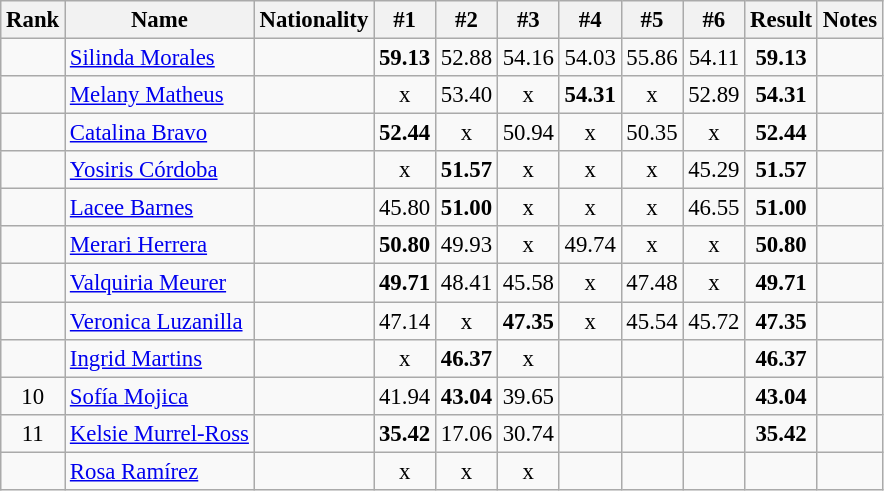<table class="wikitable sortable" style="text-align:center;font-size:95%">
<tr>
<th>Rank</th>
<th>Name</th>
<th>Nationality</th>
<th>#1</th>
<th>#2</th>
<th>#3</th>
<th>#4</th>
<th>#5</th>
<th>#6</th>
<th>Result</th>
<th>Notes</th>
</tr>
<tr>
<td></td>
<td align=left><a href='#'>Silinda Morales</a></td>
<td align=left></td>
<td><strong>59.13</strong></td>
<td>52.88</td>
<td>54.16</td>
<td>54.03</td>
<td>55.86</td>
<td>54.11</td>
<td><strong>59.13</strong></td>
<td></td>
</tr>
<tr>
<td></td>
<td align=left><a href='#'>Melany Matheus</a></td>
<td align=left></td>
<td>x</td>
<td>53.40</td>
<td>x</td>
<td><strong>54.31</strong></td>
<td>x</td>
<td>52.89</td>
<td><strong>54.31</strong></td>
<td></td>
</tr>
<tr>
<td></td>
<td align=left><a href='#'>Catalina Bravo</a></td>
<td align=left></td>
<td><strong>52.44</strong></td>
<td>x</td>
<td>50.94</td>
<td>x</td>
<td>50.35</td>
<td>x</td>
<td><strong>52.44</strong></td>
<td></td>
</tr>
<tr>
<td></td>
<td align=left><a href='#'>Yosiris Córdoba</a></td>
<td align=left></td>
<td>x</td>
<td><strong>51.57</strong></td>
<td>x</td>
<td>x</td>
<td>x</td>
<td>45.29</td>
<td><strong>51.57</strong></td>
<td></td>
</tr>
<tr>
<td></td>
<td align=left><a href='#'>Lacee Barnes</a></td>
<td align=left></td>
<td>45.80</td>
<td><strong>51.00</strong></td>
<td>x</td>
<td>x</td>
<td>x</td>
<td>46.55</td>
<td><strong>51.00</strong></td>
<td></td>
</tr>
<tr>
<td></td>
<td align=left><a href='#'>Merari Herrera</a></td>
<td align=left></td>
<td><strong>50.80</strong></td>
<td>49.93</td>
<td>x</td>
<td>49.74</td>
<td>x</td>
<td>x</td>
<td><strong>50.80</strong></td>
<td></td>
</tr>
<tr>
<td></td>
<td align=left><a href='#'>Valquiria Meurer</a></td>
<td align=left></td>
<td><strong>49.71</strong></td>
<td>48.41</td>
<td>45.58</td>
<td>x</td>
<td>47.48</td>
<td>x</td>
<td><strong>49.71</strong></td>
<td></td>
</tr>
<tr>
<td></td>
<td align=left><a href='#'>Veronica Luzanilla</a></td>
<td align=left></td>
<td>47.14</td>
<td>x</td>
<td><strong>47.35</strong></td>
<td>x</td>
<td>45.54</td>
<td>45.72</td>
<td><strong>47.35</strong></td>
<td></td>
</tr>
<tr>
<td></td>
<td align=left><a href='#'>Ingrid Martins</a></td>
<td align=left></td>
<td>x</td>
<td><strong>46.37</strong></td>
<td>x</td>
<td></td>
<td></td>
<td></td>
<td><strong>46.37</strong></td>
<td></td>
</tr>
<tr>
<td>10</td>
<td align=left><a href='#'>Sofía Mojica</a></td>
<td align=left></td>
<td>41.94</td>
<td><strong>43.04</strong></td>
<td>39.65</td>
<td></td>
<td></td>
<td></td>
<td><strong>43.04</strong></td>
<td></td>
</tr>
<tr>
<td>11</td>
<td align=left><a href='#'>Kelsie Murrel-Ross</a></td>
<td align=left></td>
<td><strong>35.42</strong></td>
<td>17.06</td>
<td>30.74</td>
<td></td>
<td></td>
<td></td>
<td><strong>35.42</strong></td>
<td></td>
</tr>
<tr>
<td></td>
<td align=left><a href='#'>Rosa Ramírez</a></td>
<td align=left></td>
<td>x</td>
<td>x</td>
<td>x</td>
<td></td>
<td></td>
<td></td>
<td><strong></strong></td>
<td></td>
</tr>
</table>
